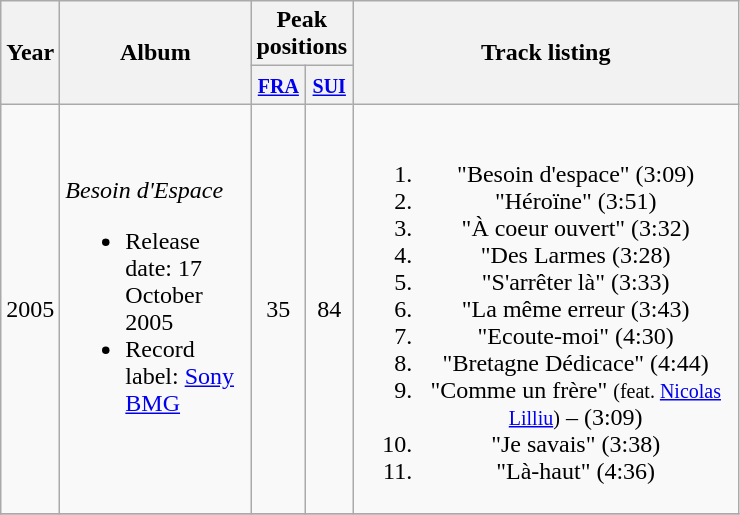<table class="wikitable">
<tr>
<th align="center" rowspan="2" width="10">Year</th>
<th align="center" rowspan="2" width="120">Album</th>
<th align="center" colspan="2" width="30">Peak positions</th>
<th align="center" rowspan="2" width="250">Track listing</th>
</tr>
<tr>
<th width="20"><small><a href='#'>FRA</a><br></small></th>
<th width="20"><small><a href='#'>SUI</a></small><br></th>
</tr>
<tr>
<td align="center" rowspan="1">2005</td>
<td><em>Besoin d'Espace</em><br><ul><li>Release date: 17 October 2005</li><li>Record label: <a href='#'>Sony BMG</a></li></ul></td>
<td align="center">35</td>
<td align="center">84</td>
<td align="center"><br><ol><li>"Besoin d'espace" (3:09)</li><li>"Héroïne" (3:51)</li><li>"À coeur ouvert" (3:32)</li><li>"Des Larmes (3:28)</li><li>"S'arrêter là" (3:33)</li><li>"La même erreur (3:43)</li><li>"Ecoute-moi" (4:30)</li><li>"Bretagne Dédicace" (4:44)</li><li>"Comme un frère" <small>(feat. <a href='#'>Nicolas Lilliu</a>)</small> – (3:09)</li><li>"Je savais" (3:38)</li><li>"Là-haut" (4:36)</li></ol></td>
</tr>
<tr>
</tr>
</table>
